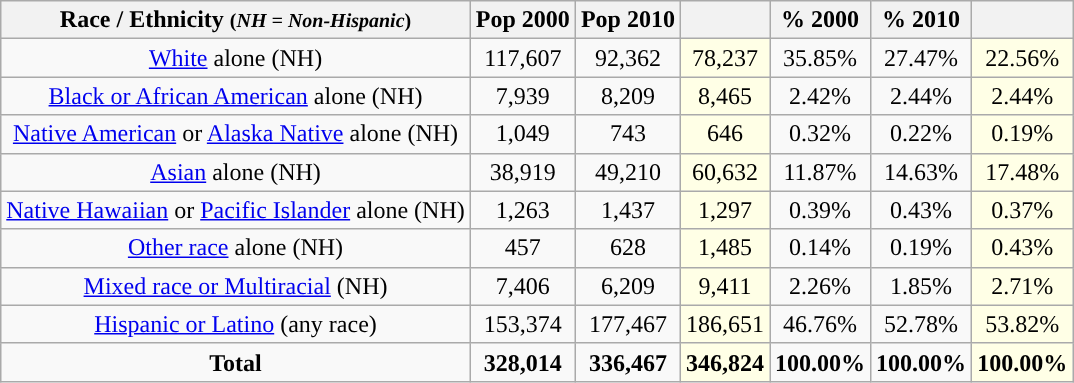<table class="wikitable" style="text-align:center;">
<tr>
<th>Race / Ethnicity <small>(<em>NH = Non-Hispanic</em>)</small></th>
<th>Pop 2000</th>
<th>Pop 2010</th>
<th></th>
<th>% 2000</th>
<th>% 2010</th>
<th></th>
</tr>
<tr>
<td><a href='#'>White</a> alone (NH)</td>
<td>117,607</td>
<td>92,362</td>
<td style='background: #ffffe6;'>78,237</td>
<td>35.85%</td>
<td>27.47%</td>
<td style='background: #ffffe6;'>22.56%</td>
</tr>
<tr>
<td><a href='#'>Black or African American</a> alone (NH)</td>
<td>7,939</td>
<td>8,209</td>
<td style='background: #ffffe6;'>8,465</td>
<td>2.42%</td>
<td>2.44%</td>
<td style='background: #ffffe6;'>2.44%</td>
</tr>
<tr>
<td><a href='#'>Native American</a> or <a href='#'>Alaska Native</a> alone (NH)</td>
<td>1,049</td>
<td>743</td>
<td style='background: #ffffe6;'>646</td>
<td>0.32%</td>
<td>0.22%</td>
<td style='background: #ffffe6;'>0.19%</td>
</tr>
<tr>
<td><a href='#'>Asian</a> alone (NH)</td>
<td>38,919</td>
<td>49,210</td>
<td style='background: #ffffe6;'>60,632</td>
<td>11.87%</td>
<td>14.63%</td>
<td style='background: #ffffe6;'>17.48%</td>
</tr>
<tr>
<td><a href='#'>Native Hawaiian</a> or <a href='#'>Pacific Islander</a> alone (NH)</td>
<td>1,263</td>
<td>1,437</td>
<td style='background: #ffffe6;'>1,297</td>
<td>0.39%</td>
<td>0.43%</td>
<td style='background: #ffffe6;'>0.37%</td>
</tr>
<tr>
<td><a href='#'>Other race</a> alone (NH)</td>
<td>457</td>
<td>628</td>
<td style='background: #ffffe6;'>1,485</td>
<td>0.14%</td>
<td>0.19%</td>
<td style='background: #ffffe6;'>0.43%</td>
</tr>
<tr>
<td><a href='#'>Mixed race or Multiracial</a> (NH)</td>
<td>7,406</td>
<td>6,209</td>
<td style='background: #ffffe6;'>9,411</td>
<td>2.26%</td>
<td>1.85%</td>
<td style='background: #ffffe6;'>2.71%</td>
</tr>
<tr>
<td><a href='#'>Hispanic or Latino</a> (any race)</td>
<td>153,374</td>
<td>177,467</td>
<td style='background: #ffffe6;'>186,651</td>
<td>46.76%</td>
<td>52.78%</td>
<td style='background: #ffffe6;'>53.82%</td>
</tr>
<tr>
<td><strong>Total</strong></td>
<td><strong>328,014</strong></td>
<td><strong>336,467</strong></td>
<td style='background: #ffffe6;'><strong>346,824</strong></td>
<td><strong>100.00%</strong></td>
<td><strong>100.00%</strong></td>
<td style='background: #ffffe6;'><strong>100.00%</strong></td>
</tr>
</table>
